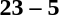<table style="text-align:center">
<tr>
<th width=200></th>
<th width=100></th>
<th width=200></th>
</tr>
<tr>
<td align=right></td>
<td><strong>23 – 5</strong></td>
<td align=left></td>
</tr>
</table>
